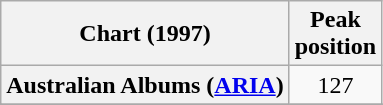<table class="wikitable sortable plainrowheaders" style="text-align:center">
<tr>
<th scope="col">Chart (1997)</th>
<th scope="col">Peak<br>position</th>
</tr>
<tr>
<th scope="row">Australian Albums (<a href='#'>ARIA</a>)</th>
<td>127</td>
</tr>
<tr>
</tr>
<tr>
</tr>
</table>
